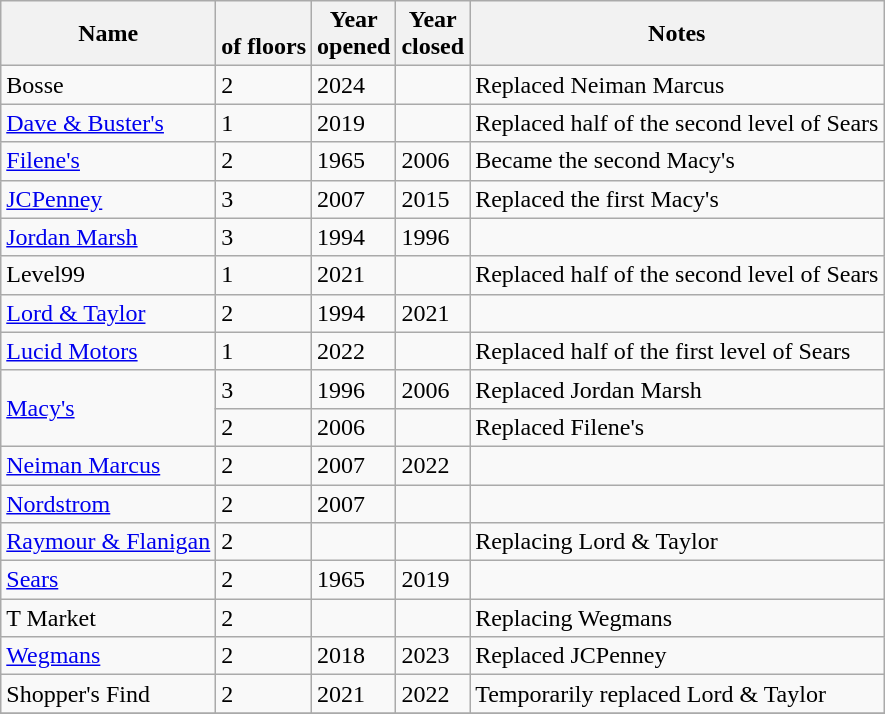<table class="wikitable sortable">
<tr>
<th>Name</th>
<th><br>of floors</th>
<th>Year<br>opened</th>
<th>Year<br>closed</th>
<th class="unsortable">Notes</th>
</tr>
<tr>
<td>Bosse</td>
<td>2</td>
<td>2024</td>
<td></td>
<td>Replaced Neiman Marcus</td>
</tr>
<tr>
<td><a href='#'>Dave & Buster's</a></td>
<td>1</td>
<td>2019</td>
<td></td>
<td>Replaced half of the second level of Sears</td>
</tr>
<tr>
<td><a href='#'>Filene's</a></td>
<td>2</td>
<td>1965</td>
<td>2006</td>
<td>Became the second Macy's</td>
</tr>
<tr>
<td><a href='#'>JCPenney</a></td>
<td>3</td>
<td>2007</td>
<td>2015</td>
<td>Replaced the first Macy's</td>
</tr>
<tr>
<td><a href='#'>Jordan Marsh</a></td>
<td>3</td>
<td>1994</td>
<td>1996</td>
<td></td>
</tr>
<tr>
<td>Level99</td>
<td>1</td>
<td>2021</td>
<td></td>
<td>Replaced half of the second level of Sears</td>
</tr>
<tr>
<td><a href='#'>Lord & Taylor</a></td>
<td>2</td>
<td>1994</td>
<td>2021</td>
<td></td>
</tr>
<tr>
<td><a href='#'>Lucid Motors</a></td>
<td>1</td>
<td>2022</td>
<td></td>
<td>Replaced half of the first level of Sears</td>
</tr>
<tr>
<td rowspan="2"><a href='#'>Macy's</a></td>
<td>3</td>
<td>1996</td>
<td>2006</td>
<td>Replaced Jordan Marsh</td>
</tr>
<tr>
<td>2</td>
<td>2006</td>
<td></td>
<td>Replaced Filene's</td>
</tr>
<tr>
<td><a href='#'>Neiman Marcus</a></td>
<td>2</td>
<td>2007</td>
<td>2022</td>
<td></td>
</tr>
<tr>
<td><a href='#'>Nordstrom</a></td>
<td>2</td>
<td>2007</td>
<td></td>
<td></td>
</tr>
<tr>
<td><a href='#'>Raymour & Flanigan</a></td>
<td>2</td>
<td></td>
<td></td>
<td>Replacing Lord & Taylor</td>
</tr>
<tr>
<td><a href='#'>Sears</a></td>
<td>2</td>
<td>1965</td>
<td>2019</td>
<td></td>
</tr>
<tr>
<td>T Market</td>
<td>2</td>
<td></td>
<td></td>
<td>Replacing Wegmans</td>
</tr>
<tr>
<td><a href='#'>Wegmans</a></td>
<td>2</td>
<td>2018</td>
<td>2023</td>
<td>Replaced JCPenney</td>
</tr>
<tr>
<td>Shopper's Find</td>
<td>2</td>
<td>2021</td>
<td>2022</td>
<td>Temporarily replaced Lord & Taylor</td>
</tr>
<tr>
</tr>
</table>
